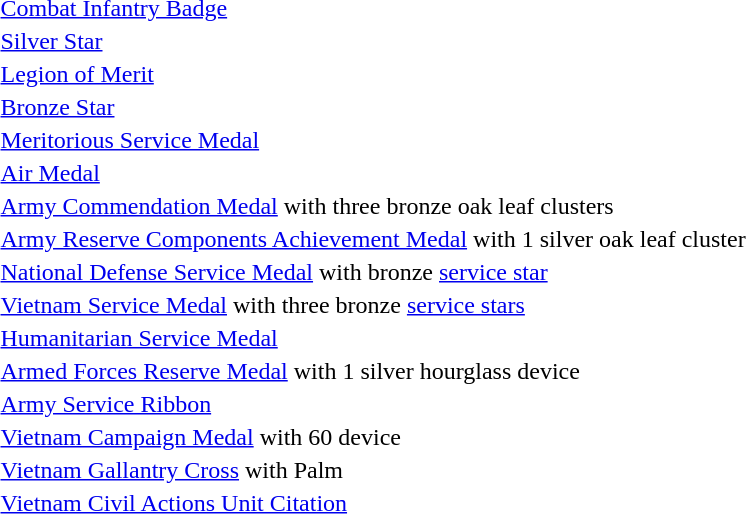<table>
<tr>
<td></td>
<td><a href='#'>Combat Infantry Badge</a></td>
</tr>
<tr>
<td></td>
<td><a href='#'>Silver Star</a></td>
</tr>
<tr>
<td></td>
<td><a href='#'>Legion of Merit</a></td>
</tr>
<tr>
<td></td>
<td><a href='#'>Bronze Star</a></td>
</tr>
<tr>
<td></td>
<td><a href='#'>Meritorious Service Medal</a></td>
</tr>
<tr>
<td></td>
<td><a href='#'>Air Medal</a></td>
</tr>
<tr>
<td></td>
<td><a href='#'>Army Commendation Medal</a> with three bronze oak leaf clusters</td>
</tr>
<tr>
<td></td>
<td><a href='#'>Army Reserve Components Achievement Medal</a> with 1 silver oak leaf cluster</td>
</tr>
<tr>
<td></td>
<td><a href='#'>National Defense Service Medal</a> with bronze <a href='#'>service star</a></td>
</tr>
<tr>
<td></td>
<td><a href='#'>Vietnam Service Medal</a> with three bronze <a href='#'>service stars</a></td>
</tr>
<tr>
<td></td>
<td><a href='#'>Humanitarian Service Medal</a></td>
</tr>
<tr>
<td></td>
<td><a href='#'>Armed Forces Reserve Medal</a> with 1 silver hourglass device</td>
</tr>
<tr>
<td></td>
<td><a href='#'>Army Service Ribbon</a></td>
</tr>
<tr>
<td></td>
<td><a href='#'>Vietnam Campaign Medal</a> with 60 device</td>
<td></td>
</tr>
<tr>
<td></td>
<td><a href='#'>Vietnam Gallantry Cross</a> with Palm</td>
</tr>
<tr>
<td></td>
<td><a href='#'>Vietnam Civil Actions Unit Citation</a></td>
</tr>
<tr>
</tr>
</table>
